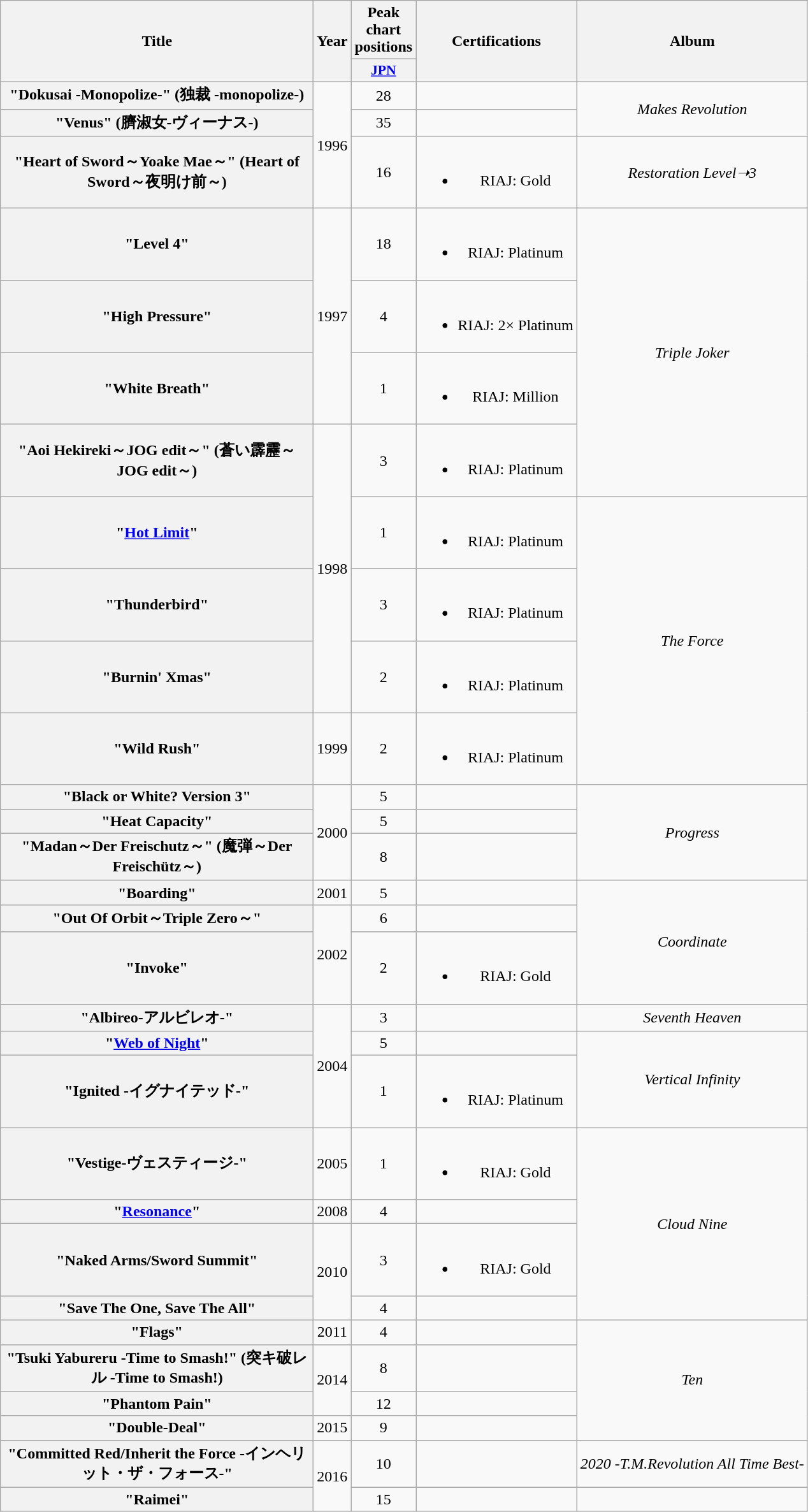<table class="wikitable plainrowheaders" style="text-align:center;">
<tr>
<th rowspan="2" style="width:20em;">Title</th>
<th rowspan="2">Year</th>
<th colspan="1">Peak chart positions</th>
<th rowspan="2">Certifications</th>
<th rowspan="2">Album</th>
</tr>
<tr>
<th scope="col" style="width:2.5em;font-size:90%;"><a href='#'>JPN</a><br></th>
</tr>
<tr>
<th scope="row">"Dokusai -Monopolize-" (独裁 -monopolize-)</th>
<td rowspan="3">1996</td>
<td>28</td>
<td></td>
<td rowspan="2"><em>Makes Revolution</em></td>
</tr>
<tr>
<th scope="row">"Venus" (臍淑女-ヴィーナス-)</th>
<td>35</td>
<td></td>
</tr>
<tr>
<th scope="row">"Heart of Sword～Yoake Mae～" (Heart of Sword～夜明け前～)</th>
<td>16</td>
<td><br><ul><li>RIAJ: Gold</li></ul></td>
<td><em>Restoration Level➝3</em></td>
</tr>
<tr>
<th scope="row">"Level 4"</th>
<td rowspan="3">1997</td>
<td>18</td>
<td><br><ul><li>RIAJ: Platinum</li></ul></td>
<td rowspan="4"><em>Triple Joker</em></td>
</tr>
<tr>
<th scope="row">"High Pressure"</th>
<td>4</td>
<td><br><ul><li>RIAJ: 2× Platinum</li></ul></td>
</tr>
<tr>
<th scope="row">"White Breath"</th>
<td>1</td>
<td><br><ul><li>RIAJ: Million</li></ul></td>
</tr>
<tr>
<th scope="row">"Aoi Hekireki～JOG edit～" (蒼い霹靂～JOG edit～)</th>
<td rowspan="4">1998</td>
<td>3</td>
<td><br><ul><li>RIAJ: Platinum</li></ul></td>
</tr>
<tr>
<th scope="row">"<a href='#'>Hot Limit</a>"</th>
<td>1</td>
<td><br><ul><li>RIAJ: Platinum</li></ul></td>
<td rowspan="4"><em>The Force</em></td>
</tr>
<tr>
<th scope="row">"Thunderbird"</th>
<td>3</td>
<td><br><ul><li>RIAJ: Platinum</li></ul></td>
</tr>
<tr>
<th scope="row">"Burnin' Xmas"</th>
<td>2</td>
<td><br><ul><li>RIAJ: Platinum</li></ul></td>
</tr>
<tr>
<th scope="row">"Wild Rush"</th>
<td>1999</td>
<td>2</td>
<td><br><ul><li>RIAJ: Platinum</li></ul></td>
</tr>
<tr>
<th scope="row">"Black or White? Version 3"</th>
<td rowspan="3">2000</td>
<td>5</td>
<td></td>
<td rowspan="3"><em>Progress</em></td>
</tr>
<tr>
<th scope="row">"Heat Capacity"</th>
<td>5</td>
<td></td>
</tr>
<tr>
<th scope="row">"Madan～Der Freischutz～" (魔弾～Der Freischütz～)</th>
<td>8</td>
<td></td>
</tr>
<tr>
<th scope="row">"Boarding"</th>
<td>2001</td>
<td>5</td>
<td></td>
<td rowspan="3"><em>Coordinate</em></td>
</tr>
<tr>
<th scope="row">"Out Of Orbit～Triple Zero～"</th>
<td rowspan="2">2002</td>
<td>6</td>
<td></td>
</tr>
<tr>
<th scope="row">"Invoke"</th>
<td>2</td>
<td><br><ul><li>RIAJ: Gold</li></ul></td>
</tr>
<tr>
<th scope="row">"Albireo-アルビレオ-"</th>
<td rowspan="3">2004</td>
<td>3</td>
<td></td>
<td><em>Seventh Heaven</em></td>
</tr>
<tr>
<th scope="row">"<a href='#'>Web of Night</a>"</th>
<td>5</td>
<td></td>
<td rowspan="2"><em>Vertical Infinity</em></td>
</tr>
<tr>
<th scope="row">"Ignited -イグナイテッド-"</th>
<td>1</td>
<td><br><ul><li>RIAJ: Platinum</li></ul></td>
</tr>
<tr>
<th scope="row">"Vestige-ヴェスティージ-"</th>
<td>2005</td>
<td>1</td>
<td><br><ul><li>RIAJ: Gold</li></ul></td>
<td rowspan="4"><em>Cloud Nine</em></td>
</tr>
<tr>
<th scope="row">"<a href='#'>Resonance</a>"</th>
<td>2008</td>
<td>4</td>
<td></td>
</tr>
<tr>
<th scope="row">"Naked Arms/Sword Summit"</th>
<td rowspan="2">2010</td>
<td>3</td>
<td><br><ul><li>RIAJ: Gold</li></ul></td>
</tr>
<tr>
<th scope="row">"Save The One, Save The All"</th>
<td>4</td>
<td></td>
</tr>
<tr>
<th scope="row">"Flags"</th>
<td>2011</td>
<td>4</td>
<td></td>
<td rowspan="4"><em>Ten</em></td>
</tr>
<tr>
<th scope="row">"Tsuki Yabureru -Time to Smash!" (突キ破レル -Time to Smash!)</th>
<td rowspan="2">2014</td>
<td>8</td>
<td></td>
</tr>
<tr>
<th scope="row">"Phantom Pain"</th>
<td>12</td>
<td></td>
</tr>
<tr>
<th scope="row">"Double-Deal"</th>
<td>2015</td>
<td>9</td>
<td></td>
</tr>
<tr>
<th scope="row">"Committed Red/Inherit the Force -インヘリット・ザ・フォース-"</th>
<td rowspan="2">2016</td>
<td>10</td>
<td></td>
<td><em>2020 -T.M.Revolution All Time Best-</em></td>
</tr>
<tr>
<th scope="row">"Raimei"</th>
<td>15</td>
<td></td>
<td></td>
</tr>
</table>
